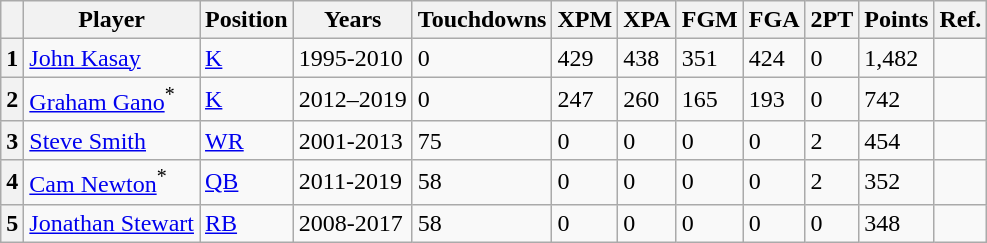<table class="plainrowheaders sortable wikitable">
<tr>
<th scope="col" data-sort-type="number" class="unsortable"></th>
<th scope="col">Player</th>
<th scope="col">Position</th>
<th scope="col">Years</th>
<th scope="col">Touchdowns</th>
<th scope="col">XPM</th>
<th scope="col">XPA</th>
<th scope="col">FGM</th>
<th scope="col">FGA</th>
<th scope="col">2PT</th>
<th scope="col">Points</th>
<th scope="col" class="unsortable">Ref.</th>
</tr>
<tr>
<th scope=row style="text-align:center;">1</th>
<td><a href='#'>John Kasay</a></td>
<td><a href='#'>K</a></td>
<td>1995-2010</td>
<td>0</td>
<td>429</td>
<td>438</td>
<td>351</td>
<td>424</td>
<td>0</td>
<td>1,482</td>
<td></td>
</tr>
<tr>
<th scope=row style="text-align:center;">2</th>
<td><a href='#'>Graham Gano</a><sup>*</sup></td>
<td><a href='#'>K</a></td>
<td>2012–2019</td>
<td>0</td>
<td>247</td>
<td>260</td>
<td>165</td>
<td>193</td>
<td>0</td>
<td>742</td>
<td></td>
</tr>
<tr>
<th scope=row style="text-align:center;">3</th>
<td><a href='#'>Steve Smith</a></td>
<td><a href='#'>WR</a></td>
<td>2001-2013</td>
<td>75</td>
<td>0</td>
<td>0</td>
<td>0</td>
<td>0</td>
<td>2</td>
<td>454</td>
<td></td>
</tr>
<tr>
<th scope=row style="text-align:center;">4</th>
<td><a href='#'>Cam Newton</a><sup>*</sup></td>
<td><a href='#'>QB</a></td>
<td>2011-2019</td>
<td>58</td>
<td>0</td>
<td>0</td>
<td>0</td>
<td>0</td>
<td>2</td>
<td>352</td>
<td></td>
</tr>
<tr>
<th scope=row style="text-align:center;">5</th>
<td><a href='#'>Jonathan Stewart</a></td>
<td><a href='#'>RB</a></td>
<td>2008-2017</td>
<td>58</td>
<td>0</td>
<td>0</td>
<td>0</td>
<td>0</td>
<td>0</td>
<td>348</td>
<td></td>
</tr>
</table>
